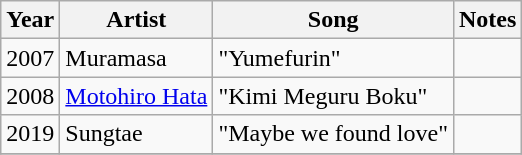<table class="wikitable sortable">
<tr>
<th>Year</th>
<th>Artist</th>
<th>Song</th>
<th class="unsortable">Notes</th>
</tr>
<tr>
<td>2007</td>
<td>Muramasa</td>
<td>"Yumefurin"</td>
<td></td>
</tr>
<tr>
<td>2008</td>
<td><a href='#'>Motohiro Hata</a></td>
<td>"Kimi Meguru Boku"</td>
<td></td>
</tr>
<tr>
<td>2019</td>
<td>Sungtae</td>
<td>"Maybe we found love"</td>
<td></td>
</tr>
<tr>
</tr>
</table>
